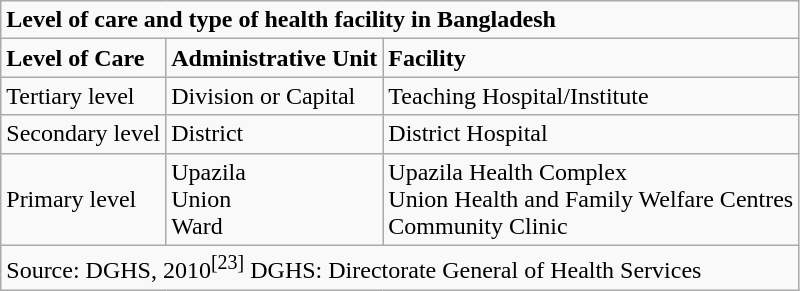<table class="wikitable">
<tr>
<td colspan="3"><strong>Level of care and type of health facility in  Bangladesh</strong></td>
</tr>
<tr>
<td><strong>Level of  Care</strong></td>
<td><strong>Administrative  Unit</strong></td>
<td><strong>Facility</strong></td>
</tr>
<tr>
<td>Tertiary level</td>
<td>Division or Capital</td>
<td>Teaching Hospital/Institute</td>
</tr>
<tr>
<td>Secondary level</td>
<td>District</td>
<td>District Hospital</td>
</tr>
<tr>
<td>Primary level</td>
<td>Upazila<br>Union<br>Ward</td>
<td>Upazila Health Complex<br>Union Health and Family Welfare Centres<br>Community Clinic</td>
</tr>
<tr>
<td colspan="3">Source: DGHS, 2010<sup>[23]</sup> DGHS: Directorate General of Health Services</td>
</tr>
</table>
